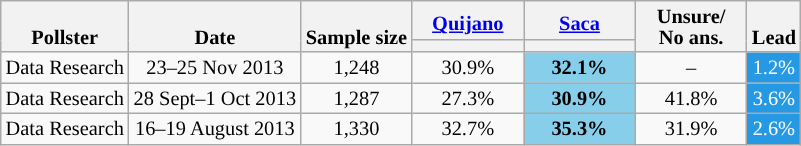<table class="nowrap wikitable" style="text-align:center;font-size:85%;line-height:14px">
<tr style="vertical-align:bottom">
<th rowspan="2">Pollster</th>
<th rowspan="2">Date</th>
<th rowspan="2">Sample size</th>
<th style="width:5em"><a href='#'>Quijano</a><br></th>
<th style="width:5em"><a href='#'>Saca</a><br></th>
<th rowspan="2" style="width:5em">Unsure/<br>No ans.</th>
<th rowspan="2">Lead</th>
</tr>
<tr>
<th style="background:"></th>
<th style="background:"></th>
</tr>
<tr>
<td>Data Research</td>
<td>23–25 Nov 2013</td>
<td>1,248</td>
<td>30.9%</td>
<td style="background:#87ceeb;font-weight:bold">32.1%</td>
<td>–</td>
<td style=background:#2699E4;color:white>1.2%</td>
</tr>
<tr>
<td>Data Research</td>
<td>28 Sept–1 Oct 2013</td>
<td>1,287</td>
<td>27.3%</td>
<td style="background:#87ceeb;font-weight:bold">30.9%</td>
<td>41.8%</td>
<td style=background:#2699E4;color:white>3.6%</td>
</tr>
<tr>
<td>Data Research</td>
<td>16–19 August 2013</td>
<td>1,330</td>
<td>32.7%</td>
<td style="background:#87ceeb;font-weight:bold">35.3%</td>
<td>31.9%</td>
<td style=background:#2699E4;color:white>2.6%</td>
</tr>
</table>
